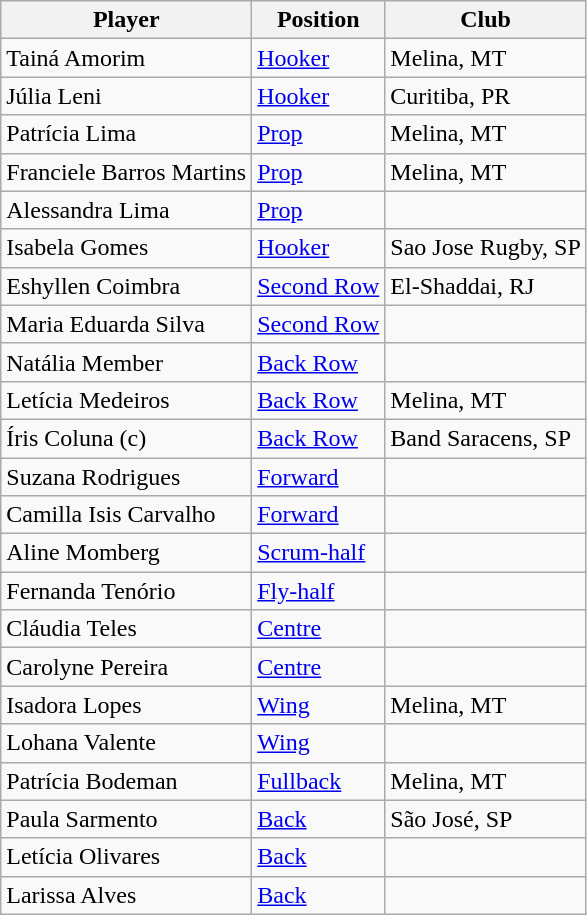<table class="wikitable">
<tr>
<th>Player</th>
<th>Position</th>
<th>Club</th>
</tr>
<tr>
<td>Tainá Amorim</td>
<td><a href='#'>Hooker</a></td>
<td>Melina, MT</td>
</tr>
<tr>
<td>Júlia Leni</td>
<td><a href='#'>Hooker</a></td>
<td>Curitiba, PR</td>
</tr>
<tr>
<td>Patrícia Lima</td>
<td><a href='#'>Prop</a></td>
<td>Melina, MT</td>
</tr>
<tr>
<td>Franciele Barros Martins</td>
<td><a href='#'>Prop</a></td>
<td>Melina, MT</td>
</tr>
<tr>
<td>Alessandra Lima</td>
<td><a href='#'>Prop</a></td>
<td></td>
</tr>
<tr>
<td>Isabela Gomes</td>
<td><a href='#'>Hooker</a></td>
<td>Sao Jose Rugby, SP</td>
</tr>
<tr>
<td>Eshyllen Coimbra</td>
<td><a href='#'>Second Row</a></td>
<td>El-Shaddai, RJ</td>
</tr>
<tr>
<td>Maria Eduarda Silva</td>
<td><a href='#'>Second Row</a></td>
<td></td>
</tr>
<tr>
<td>Natália Member</td>
<td><a href='#'>Back Row</a></td>
<td></td>
</tr>
<tr>
<td>Letícia Medeiros</td>
<td><a href='#'>Back Row</a></td>
<td>Melina, MT</td>
</tr>
<tr>
<td>Íris Coluna (c)</td>
<td><a href='#'>Back Row</a></td>
<td>Band Saracens, SP</td>
</tr>
<tr>
<td>Suzana Rodrigues</td>
<td><a href='#'>Forward</a></td>
<td></td>
</tr>
<tr>
<td>Camilla Isis Carvalho</td>
<td><a href='#'>Forward</a></td>
<td></td>
</tr>
<tr>
<td>Aline Momberg</td>
<td><a href='#'>Scrum-half</a></td>
<td></td>
</tr>
<tr>
<td>Fernanda Tenório</td>
<td><a href='#'>Fly-half</a></td>
<td></td>
</tr>
<tr>
<td>Cláudia Teles</td>
<td><a href='#'>Centre</a></td>
<td></td>
</tr>
<tr>
<td>Carolyne Pereira</td>
<td><a href='#'>Centre</a></td>
<td></td>
</tr>
<tr>
<td>Isadora Lopes</td>
<td><a href='#'>Wing</a></td>
<td>Melina, MT</td>
</tr>
<tr>
<td>Lohana Valente</td>
<td><a href='#'>Wing</a></td>
<td></td>
</tr>
<tr>
<td>Patrícia Bodeman</td>
<td><a href='#'>Fullback</a></td>
<td>Melina, MT</td>
</tr>
<tr>
<td>Paula Sarmento</td>
<td><a href='#'>Back</a></td>
<td>São José, SP</td>
</tr>
<tr>
<td>Letícia Olivares</td>
<td><a href='#'>Back</a></td>
<td></td>
</tr>
<tr>
<td>Larissa Alves</td>
<td><a href='#'>Back</a></td>
<td></td>
</tr>
</table>
